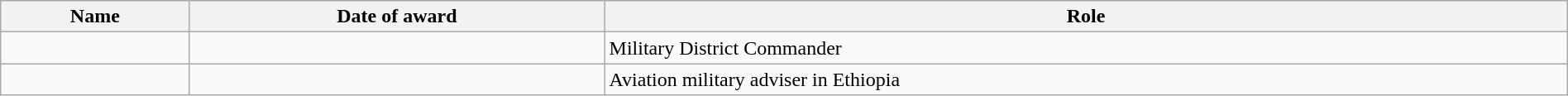<table class="wikitable sortable" width="100%">
<tr>
<th>Name</th>
<th>Date of award</th>
<th>Role</th>
</tr>
<tr>
<td><strong></strong><br></td>
<td></td>
<td>Military District Commander</td>
</tr>
<tr>
<td><strong></strong><br></td>
<td></td>
<td>Aviation military adviser in Ethiopia</td>
</tr>
</table>
